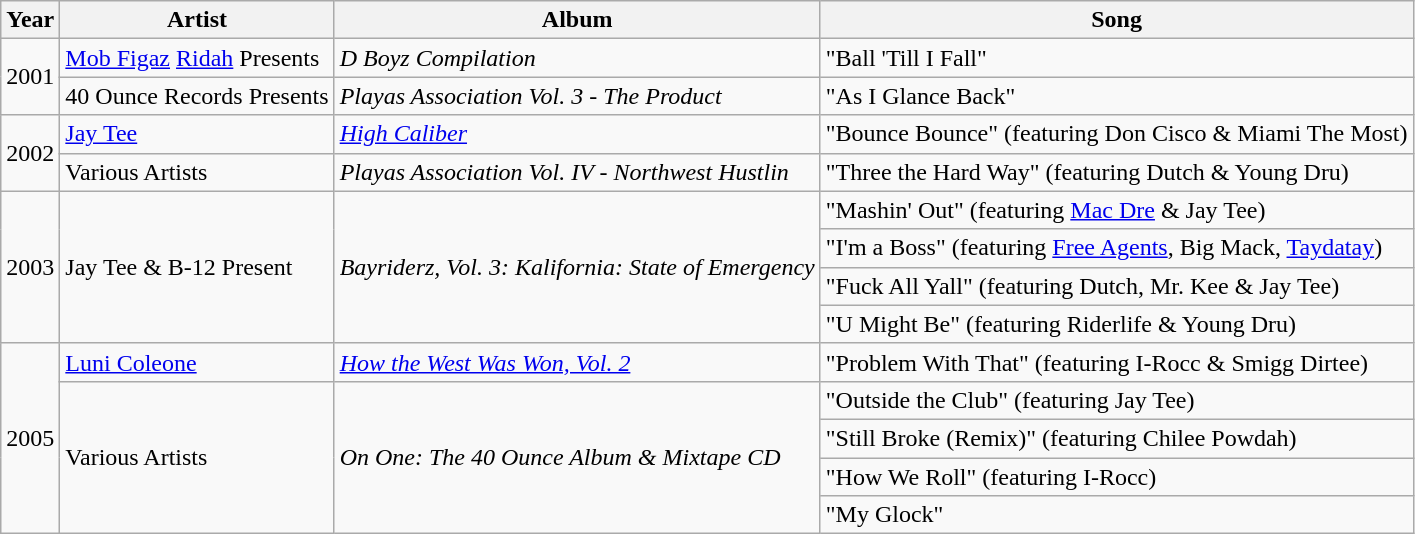<table class="wikitable">
<tr>
<th>Year</th>
<th>Artist</th>
<th>Album</th>
<th>Song</th>
</tr>
<tr>
<td rowspan="2">2001</td>
<td><a href='#'>Mob Figaz</a> <a href='#'>Ridah</a> Presents</td>
<td><em>D Boyz Compilation</em></td>
<td>"Ball 'Till I Fall"</td>
</tr>
<tr>
<td>40 Ounce Records Presents</td>
<td><em>Playas Association Vol. 3 - The Product</em></td>
<td>"As I Glance Back"</td>
</tr>
<tr>
<td rowspan="2">2002</td>
<td><a href='#'>Jay Tee</a></td>
<td><em><a href='#'>High Caliber</a></em></td>
<td>"Bounce Bounce" (featuring Don Cisco & Miami The Most)</td>
</tr>
<tr>
<td>Various Artists</td>
<td><em>Playas Association Vol. IV - Northwest Hustlin</em></td>
<td>"Three the Hard Way" (featuring Dutch & Young Dru)</td>
</tr>
<tr>
<td rowspan="4">2003</td>
<td rowspan="4">Jay Tee & B-12 Present</td>
<td rowspan="4"><em>Bayriderz, Vol. 3: Kalifornia: State of Emergency</em></td>
<td>"Mashin' Out" (featuring <a href='#'>Mac Dre</a> & Jay Tee)</td>
</tr>
<tr>
<td>"I'm a Boss" (featuring <a href='#'>Free Agents</a>, Big Mack, <a href='#'>Taydatay</a>)</td>
</tr>
<tr>
<td>"Fuck All Yall" (featuring Dutch, Mr. Kee & Jay Tee)</td>
</tr>
<tr>
<td>"U Might Be" (featuring Riderlife & Young Dru)</td>
</tr>
<tr>
<td rowspan="5">2005</td>
<td><a href='#'>Luni Coleone</a></td>
<td><em><a href='#'>How the West Was Won, Vol. 2</a></em></td>
<td>"Problem With That" (featuring I-Rocc & Smigg Dirtee)</td>
</tr>
<tr>
<td rowspan="4">Various Artists</td>
<td rowspan="4"><em>On One: The 40 Ounce Album & Mixtape CD</em></td>
<td>"Outside the Club" (featuring Jay Tee)</td>
</tr>
<tr>
<td>"Still Broke (Remix)" (featuring Chilee Powdah)</td>
</tr>
<tr>
<td>"How We Roll" (featuring I-Rocc)</td>
</tr>
<tr>
<td>"My Glock"</td>
</tr>
</table>
